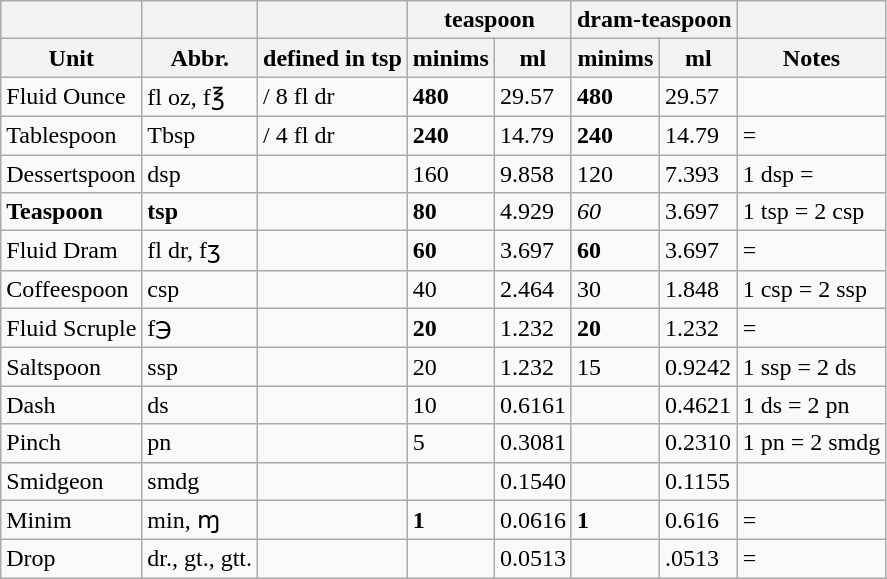<table class="wikitable">
<tr>
<th></th>
<th></th>
<th></th>
<th colspan="2">teaspoon</th>
<th colspan="2">dram-teaspoon</th>
<th></th>
</tr>
<tr>
<th>Unit</th>
<th>Abbr.</th>
<th>defined in tsp</th>
<th>minims</th>
<th>ml</th>
<th>minims</th>
<th>ml</th>
<th>Notes</th>
</tr>
<tr>
<td>Fluid Ounce</td>
<td>fl oz, f℥</td>
<td>/ 8 fl dr</td>
<td><strong>480</strong></td>
<td>29.57</td>
<td><strong>480</strong></td>
<td>29.57</td>
<td></td>
</tr>
<tr>
<td>Tablespoon</td>
<td>Tbsp</td>
<td>/ 4 fl dr</td>
<td><strong>240</strong></td>
<td>14.79</td>
<td><strong>240</strong></td>
<td>14.79</td>
<td> = </td>
</tr>
<tr>
<td>Dessertspoon</td>
<td>dsp</td>
<td></td>
<td>160</td>
<td>9.858</td>
<td>120</td>
<td>7.393</td>
<td>1 dsp = </td>
</tr>
<tr>
<td><strong>Teaspoon</strong></td>
<td><strong>tsp</strong></td>
<td><strong></strong></td>
<td><strong>80</strong></td>
<td>4.929</td>
<td><em>60</em></td>
<td>3.697</td>
<td>1 tsp = 2 csp</td>
</tr>
<tr>
<td>Fluid Dram</td>
<td>fl dr, fʒ</td>
<td></td>
<td><strong>60</strong></td>
<td>3.697</td>
<td><strong>60</strong></td>
<td>3.697</td>
<td>= </td>
</tr>
<tr>
<td>Coffeespoon</td>
<td>csp</td>
<td></td>
<td>40</td>
<td>2.464</td>
<td>30</td>
<td>1.848</td>
<td>1 csp = 2 ssp</td>
</tr>
<tr>
<td>Fluid Scruple</td>
<td>f℈</td>
<td></td>
<td><strong>20</strong></td>
<td>1.232</td>
<td><strong>20</strong></td>
<td>1.232</td>
<td>= </td>
</tr>
<tr>
<td>Saltspoon</td>
<td>ssp</td>
<td></td>
<td>20</td>
<td>1.232</td>
<td>15</td>
<td>0.9242</td>
<td>1 ssp = 2 ds</td>
</tr>
<tr>
<td>Dash</td>
<td>ds</td>
<td></td>
<td>10</td>
<td>0.6161</td>
<td></td>
<td>0.4621</td>
<td>1 ds = 2 pn</td>
</tr>
<tr>
<td>Pinch</td>
<td>pn</td>
<td></td>
<td>5</td>
<td>0.3081</td>
<td></td>
<td>0.2310</td>
<td>1 pn = 2 smdg</td>
</tr>
<tr>
<td>Smidgeon</td>
<td>smdg</td>
<td></td>
<td></td>
<td>0.1540</td>
<td></td>
<td>0.1155</td>
<td></td>
</tr>
<tr>
<td>Minim</td>
<td>min, ɱ</td>
<td></td>
<td><strong>1</strong></td>
<td>0.0616</td>
<td><strong>1</strong></td>
<td>0.616</td>
<td>= </td>
</tr>
<tr>
<td>Drop</td>
<td>dr., gt., gtt.</td>
<td></td>
<td></td>
<td>0.0513</td>
<td></td>
<td>.0513</td>
<td>= </td>
</tr>
</table>
